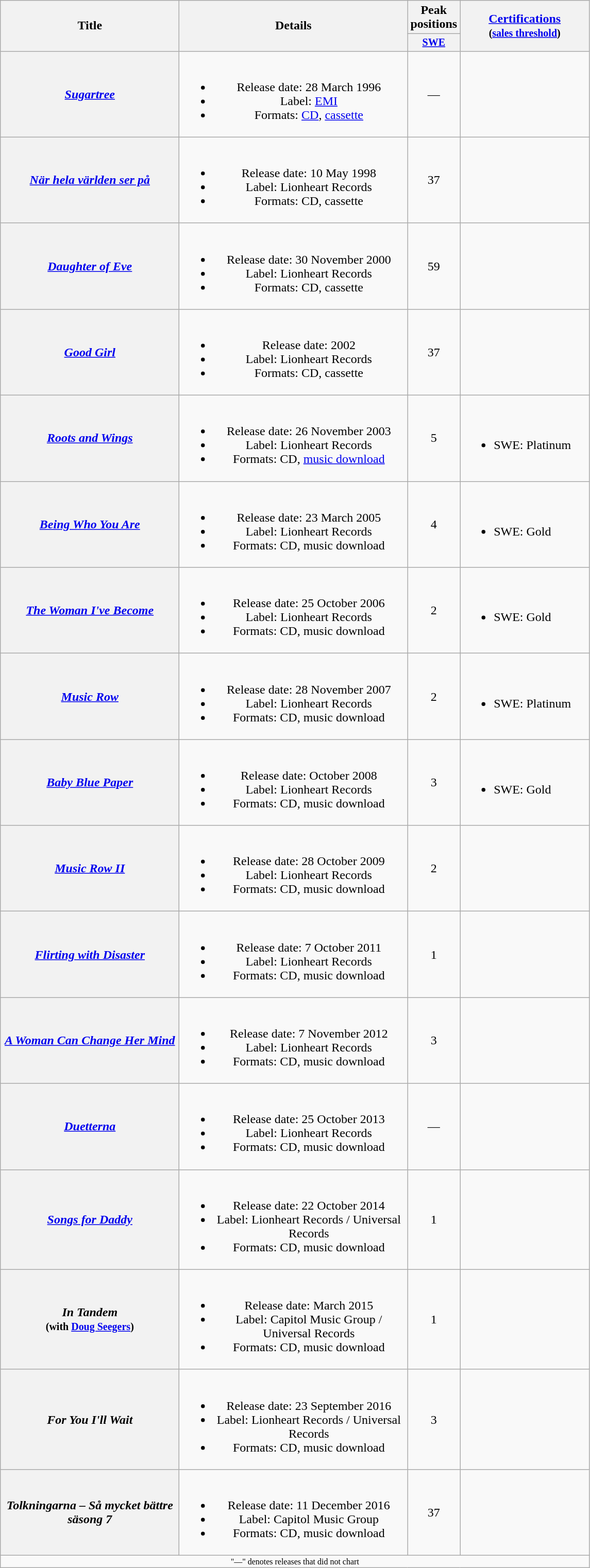<table class="wikitable plainrowheaders" style="text-align:center;">
<tr>
<th rowspan="2" style="width:14em;">Title</th>
<th rowspan="2" style="width:18em;">Details</th>
<th colspan="1">Peak positions</th>
<th rowspan="2" style="width:10em;"><a href='#'>Certifications</a><br><small>(<a href='#'>sales threshold</a>)</small></th>
</tr>
<tr style="font-size:smaller;">
<th width="40"><a href='#'>SWE</a><br></th>
</tr>
<tr>
<th scope="row"><em><a href='#'>Sugartree</a></em></th>
<td><br><ul><li>Release date: 28 March 1996</li><li>Label: <a href='#'>EMI</a></li><li>Formats: <a href='#'>CD</a>, <a href='#'>cassette</a></li></ul></td>
<td>—</td>
<td></td>
</tr>
<tr>
<th scope="row"><em><a href='#'>När hela världen ser på</a></em></th>
<td><br><ul><li>Release date: 10 May 1998</li><li>Label: Lionheart Records</li><li>Formats: CD, cassette</li></ul></td>
<td>37</td>
<td></td>
</tr>
<tr>
<th scope="row"><em><a href='#'>Daughter of Eve</a></em></th>
<td><br><ul><li>Release date: 30 November 2000</li><li>Label: Lionheart Records</li><li>Formats: CD, cassette</li></ul></td>
<td>59</td>
<td></td>
</tr>
<tr>
<th scope="row"><em><a href='#'>Good Girl</a></em></th>
<td><br><ul><li>Release date: 2002</li><li>Label: Lionheart Records</li><li>Formats: CD, cassette</li></ul></td>
<td>37</td>
<td></td>
</tr>
<tr>
<th scope="row"><em><a href='#'>Roots and Wings</a></em></th>
<td><br><ul><li>Release date: 26 November 2003</li><li>Label: Lionheart Records</li><li>Formats: CD, <a href='#'>music download</a></li></ul></td>
<td>5</td>
<td align="left"><br><ul><li>SWE: Platinum</li></ul></td>
</tr>
<tr>
<th scope="row"><em><a href='#'>Being Who You Are</a></em></th>
<td><br><ul><li>Release date: 23 March 2005</li><li>Label: Lionheart Records</li><li>Formats: CD, music download</li></ul></td>
<td>4</td>
<td align="left"><br><ul><li>SWE: Gold</li></ul></td>
</tr>
<tr>
<th scope="row"><em><a href='#'>The Woman I've Become</a></em></th>
<td><br><ul><li>Release date: 25 October 2006</li><li>Label: Lionheart Records</li><li>Formats: CD, music download</li></ul></td>
<td>2</td>
<td align="left"><br><ul><li>SWE: Gold</li></ul></td>
</tr>
<tr>
<th scope="row"><em><a href='#'>Music Row</a></em></th>
<td><br><ul><li>Release date: 28 November 2007</li><li>Label: Lionheart Records</li><li>Formats: CD, music download</li></ul></td>
<td>2</td>
<td align="left"><br><ul><li>SWE: Platinum</li></ul></td>
</tr>
<tr>
<th scope="row"><em><a href='#'>Baby Blue Paper</a></em></th>
<td><br><ul><li>Release date: October 2008</li><li>Label: Lionheart Records</li><li>Formats: CD, music download</li></ul></td>
<td>3</td>
<td align="left"><br><ul><li>SWE: Gold</li></ul></td>
</tr>
<tr>
<th scope="row"><em><a href='#'>Music Row II</a></em></th>
<td><br><ul><li>Release date: 28 October 2009</li><li>Label: Lionheart Records</li><li>Formats: CD, music download</li></ul></td>
<td>2</td>
<td></td>
</tr>
<tr>
<th scope="row"><em><a href='#'>Flirting with Disaster</a></em></th>
<td><br><ul><li>Release date: 7 October 2011</li><li>Label: Lionheart Records</li><li>Formats: CD, music download</li></ul></td>
<td>1</td>
<td></td>
</tr>
<tr>
<th scope="row"><em><a href='#'>A Woman Can Change Her Mind</a></em></th>
<td><br><ul><li>Release date: 7 November 2012</li><li>Label: Lionheart Records</li><li>Formats: CD, music download</li></ul></td>
<td>3</td>
<td></td>
</tr>
<tr>
<th scope="row"><em><a href='#'>Duetterna</a></em></th>
<td><br><ul><li>Release date: 25 October 2013</li><li>Label: Lionheart Records</li><li>Formats: CD, music download</li></ul></td>
<td>—</td>
<td></td>
</tr>
<tr>
<th scope="row"><em><a href='#'>Songs for Daddy</a></em></th>
<td><br><ul><li>Release date: 22 October 2014</li><li>Label: Lionheart Records / Universal Records</li><li>Formats: CD, music download</li></ul></td>
<td>1</td>
<td></td>
</tr>
<tr>
<th scope="row"><em>In Tandem</em> <br><small>(with <a href='#'>Doug Seegers</a>)</small></th>
<td><br><ul><li>Release date: March 2015</li><li>Label: Capitol Music Group / Universal Records</li><li>Formats: CD, music download</li></ul></td>
<td>1</td>
<td></td>
</tr>
<tr>
<th scope="row"><em>For You I'll Wait</em></th>
<td><br><ul><li>Release date: 23 September 2016</li><li>Label: Lionheart Records / Universal Records</li><li>Formats: CD, music download</li></ul></td>
<td>3</td>
<td></td>
</tr>
<tr>
<th scope="row"><em>Tolkningarna – Så mycket bättre säsong 7</em></th>
<td><br><ul><li>Release date: 11 December 2016</li><li>Label: Capitol Music Group</li><li>Formats: CD, music download</li></ul></td>
<td>37</td>
<td></td>
</tr>
<tr>
<td colspan="10" style="font-size:8pt">"—" denotes releases that did not chart</td>
</tr>
</table>
